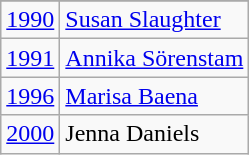<table class="wikitable">
<tr>
</tr>
<tr>
<td><a href='#'>1990</a></td>
<td><a href='#'>Susan Slaughter</a></td>
</tr>
<tr>
<td><a href='#'>1991</a></td>
<td><a href='#'>Annika Sörenstam</a></td>
</tr>
<tr>
<td><a href='#'>1996</a></td>
<td><a href='#'>Marisa Baena</a></td>
</tr>
<tr>
<td><a href='#'>2000</a></td>
<td>Jenna Daniels</td>
</tr>
</table>
